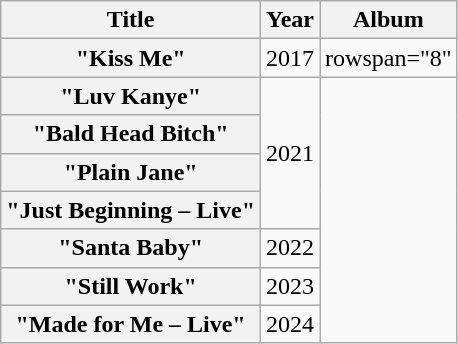<table class="wikitable plainrowheaders" style="text-align:center;" border="1">
<tr>
<th scope="col">Title</th>
<th scope="col">Year</th>
<th scope="col">Album</th>
</tr>
<tr>
<th scope="row">"Kiss Me"</th>
<td>2017</td>
<td>rowspan="8" </td>
</tr>
<tr>
<th scope="row">"Luv Kanye"</th>
<td rowspan="4">2021</td>
</tr>
<tr>
<th scope="row">"Bald Head Bitch"<br></th>
</tr>
<tr>
<th scope="row">"Plain Jane"<br></th>
</tr>
<tr>
<th scope="row">"Just Beginning – Live"</th>
</tr>
<tr>
<th scope="row">"Santa Baby"</th>
<td>2022</td>
</tr>
<tr>
<th scope="row">"Still Work"<br></th>
<td>2023</td>
</tr>
<tr>
<th scope="row">"Made for Me – Live"</th>
<td>2024</td>
</tr>
</table>
